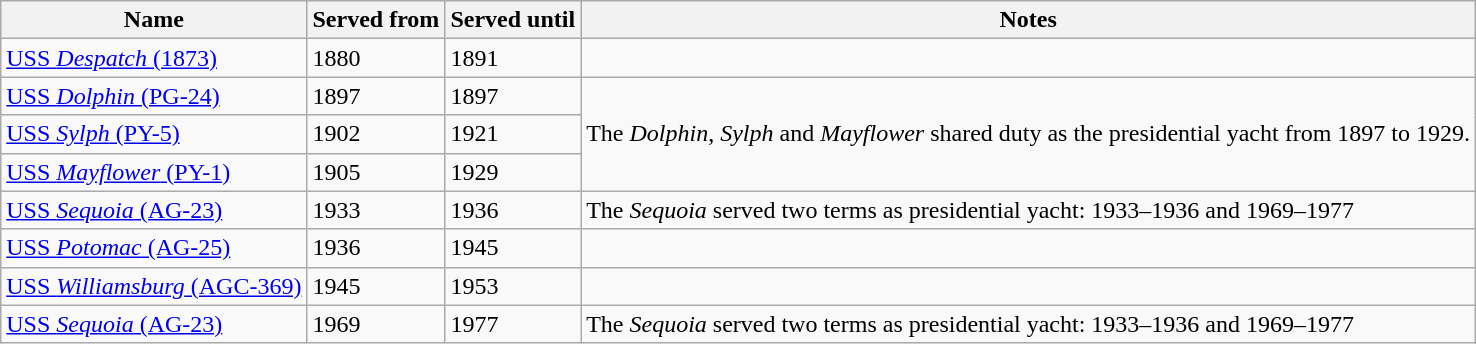<table class="wikitable sortable">
<tr>
<th>Name</th>
<th>Served from</th>
<th>Served until</th>
<th>Notes</th>
</tr>
<tr>
<td><a href='#'>USS <em>Despatch</em> (1873)</a></td>
<td>1880</td>
<td>1891</td>
<td></td>
</tr>
<tr>
<td><a href='#'>USS <em>Dolphin</em> (PG-24)</a></td>
<td>1897</td>
<td>1897</td>
<td rowspan=3>The <em>Dolphin</em>, <em>Sylph</em> and <em>Mayflower</em> shared duty as the presidential yacht from 1897 to 1929.</td>
</tr>
<tr>
<td><a href='#'>USS <em>Sylph</em> (PY-5)</a></td>
<td>1902</td>
<td>1921</td>
</tr>
<tr>
<td><a href='#'>USS <em>Mayflower</em> (PY-1)</a></td>
<td>1905</td>
<td>1929</td>
</tr>
<tr>
<td><a href='#'>USS <em>Sequoia</em> (AG-23)</a></td>
<td>1933</td>
<td>1936</td>
<td>The <em>Sequoia</em> served two terms as presidential yacht: 1933–1936 and 1969–1977</td>
</tr>
<tr>
<td><a href='#'>USS <em>Potomac</em> (AG-25)</a></td>
<td>1936</td>
<td>1945</td>
<td></td>
</tr>
<tr>
<td><a href='#'>USS <em>Williamsburg</em> (AGC-369)</a></td>
<td>1945</td>
<td>1953</td>
<td></td>
</tr>
<tr>
<td><a href='#'>USS <em>Sequoia</em> (AG-23)</a></td>
<td>1969</td>
<td>1977</td>
<td>The <em>Sequoia</em> served two terms as presidential yacht: 1933–1936 and 1969–1977</td>
</tr>
</table>
